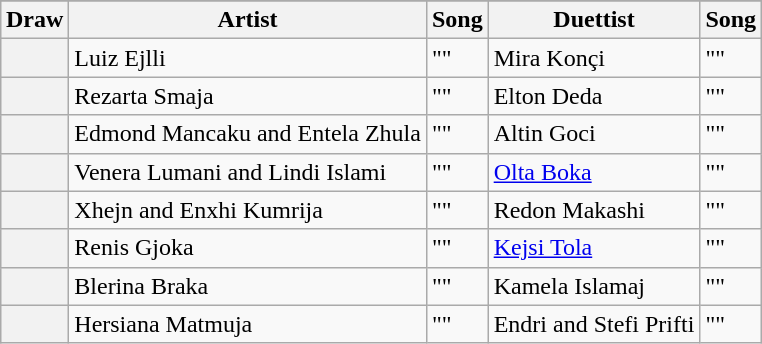<table class="sortable wikitable plainrowheaders" style="margin: 1em auto 1em auto;">
<tr>
</tr>
<tr>
<th>Draw</th>
<th>Artist</th>
<th>Song</th>
<th>Duettist</th>
<th>Song</th>
</tr>
<tr>
<th scope="row"></th>
<td>Luiz Ejlli</td>
<td>""</td>
<td>Mira Konçi</td>
<td>""</td>
</tr>
<tr>
<th scope="row"></th>
<td>Rezarta Smaja</td>
<td>""</td>
<td>Elton Deda</td>
<td>""</td>
</tr>
<tr>
<th scope="row"></th>
<td>Edmond Mancaku and Entela Zhula</td>
<td>""</td>
<td>Altin Goci</td>
<td>""</td>
</tr>
<tr>
<th scope="row"></th>
<td>Venera Lumani and Lindi Islami</td>
<td>""</td>
<td><a href='#'>Olta Boka</a></td>
<td>""</td>
</tr>
<tr>
<th scope="row"></th>
<td>Xhejn and Enxhi Kumrija</td>
<td>""</td>
<td>Redon Makashi</td>
<td>""</td>
</tr>
<tr>
<th scope="row"></th>
<td>Renis Gjoka</td>
<td>""</td>
<td><a href='#'>Kejsi Tola</a></td>
<td>""</td>
</tr>
<tr>
<th scope="row"></th>
<td>Blerina Braka</td>
<td>""</td>
<td>Kamela Islamaj</td>
<td>""</td>
</tr>
<tr>
<th scope="row"></th>
<td>Hersiana Matmuja</td>
<td>""</td>
<td>Endri and Stefi Prifti</td>
<td>""</td>
</tr>
</table>
